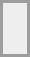<table align="center" border="0" cellpadding="4" cellspacing="4" style="border: 2px solid #9d9d9d;background-color:#eeeeee" valign="midlle">
<tr>
<td><br><div></div></td>
</tr>
</table>
